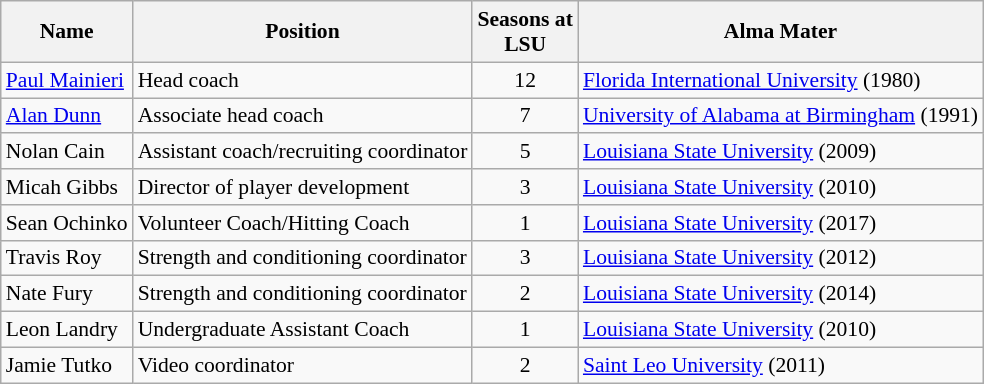<table class="wikitable" border="1" style="font-size:90%;">
<tr>
<th>Name</th>
<th>Position</th>
<th>Seasons at<br>LSU</th>
<th>Alma Mater</th>
</tr>
<tr>
<td><a href='#'>Paul Mainieri</a></td>
<td>Head coach</td>
<td align=center>12</td>
<td><a href='#'>Florida International University</a> (1980)</td>
</tr>
<tr>
<td><a href='#'>Alan Dunn</a></td>
<td>Associate head coach</td>
<td align=center>7</td>
<td><a href='#'>University of Alabama at Birmingham</a> (1991)</td>
</tr>
<tr>
<td>Nolan Cain</td>
<td>Assistant coach/recruiting coordinator</td>
<td align=center>5</td>
<td><a href='#'>Louisiana State University</a> (2009)</td>
</tr>
<tr>
<td>Micah Gibbs</td>
<td>Director of player development</td>
<td align=center>3</td>
<td><a href='#'>Louisiana State University</a> (2010)</td>
</tr>
<tr>
<td>Sean Ochinko</td>
<td>Volunteer Coach/Hitting Coach</td>
<td align=center>1</td>
<td><a href='#'>Louisiana State University</a> (2017)</td>
</tr>
<tr>
<td>Travis Roy</td>
<td>Strength and conditioning coordinator</td>
<td align=center>3</td>
<td><a href='#'>Louisiana State University</a> (2012)</td>
</tr>
<tr>
<td>Nate Fury</td>
<td>Strength and conditioning coordinator</td>
<td align=center>2</td>
<td><a href='#'>Louisiana State University</a> (2014)</td>
</tr>
<tr>
<td>Leon Landry</td>
<td>Undergraduate Assistant Coach</td>
<td align=center>1</td>
<td><a href='#'>Louisiana State University</a> (2010)</td>
</tr>
<tr>
<td>Jamie Tutko</td>
<td>Video coordinator</td>
<td align=center>2</td>
<td><a href='#'>Saint Leo University</a> (2011)</td>
</tr>
</table>
